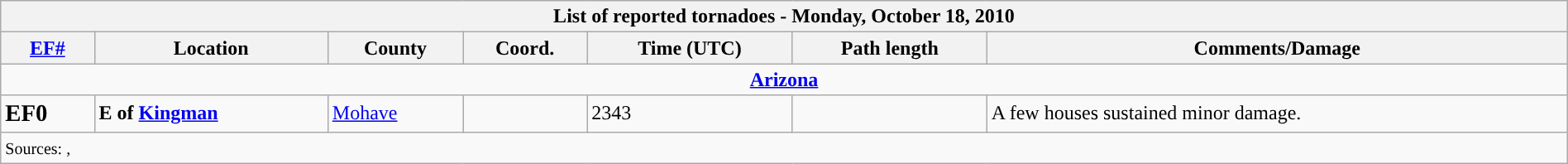<table class="wikitable collapsible" width="100%">
<tr>
<th colspan="7">List of reported tornadoes - Monday, October 18, 2010</th>
</tr>
<tr>
<th><a href='#'>EF#</a></th>
<th>Location</th>
<th>County</th>
<th>Coord.</th>
<th>Time (UTC)</th>
<th>Path length</th>
<th>Comments/Damage</th>
</tr>
<tr>
<td colspan="7" align=center><strong><a href='#'>Arizona</a></strong></td>
</tr>
<tr>
<td><big><strong>EF0</strong></big></td>
<td><strong>E of <a href='#'>Kingman</a></strong></td>
<td><a href='#'>Mohave</a></td>
<td></td>
<td>2343</td>
<td></td>
<td>A few houses sustained minor damage.</td>
</tr>
<tr>
<td colspan="7"><small>Sources: , </small></td>
</tr>
</table>
